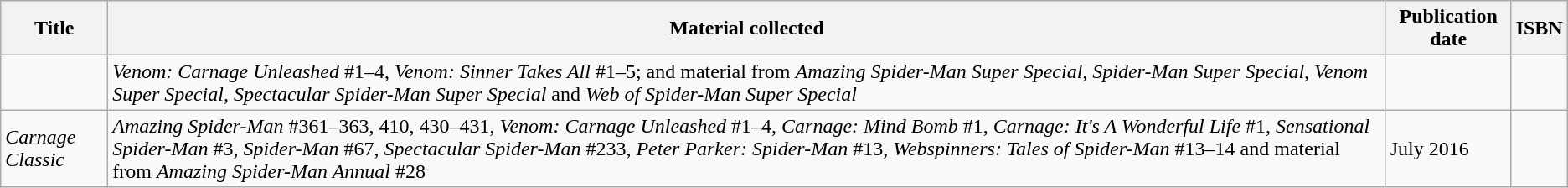<table class="wikitable">
<tr>
<th>Title</th>
<th>Material collected</th>
<th>Publication date</th>
<th>ISBN</th>
</tr>
<tr>
<td><em></em></td>
<td><em>Venom: Carnage Unleashed</em> #1–4, <em>Venom: Sinner Takes All</em> #1–5; and material from <em>Amazing Spider-Man Super Special, Spider-Man Super Special, Venom Super Special, Spectacular Spider-Man Super Special</em> and <em>Web of Spider-Man Super Special</em></td>
<td></td>
<td></td>
</tr>
<tr>
<td><em>Carnage Classic</em></td>
<td><em>Amazing Spider-Man</em> #361–363, 410, 430–431, <em>Venom: Carnage Unleashed</em> #1–4, <em>Carnage: Mind Bomb</em> #1, <em>Carnage: It's A Wonderful Life</em> #1, <em>Sensational Spider-Man</em> #3, <em>Spider-Man</em> #67, <em>Spectacular Spider-Man</em> #233, <em>Peter Parker: Spider-Man</em> #13, <em>Webspinners: Tales of Spider-Man</em> #13–14 and material from <em>Amazing Spider-Man Annual</em> #28</td>
<td>July 2016</td>
<td></td>
</tr>
</table>
